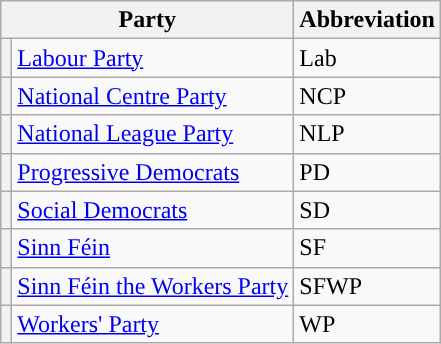<table class="wikitable">
<tr>
<th colspan=2>Party</th>
<th>Abbreviation</th>
</tr>
<tr>
<th style="background-color: "></th>
<td><a href='#'>Labour Party</a></td>
<td>Lab</td>
</tr>
<tr>
<th style="background-color: "></th>
<td><a href='#'>National Centre Party</a></td>
<td>NCP</td>
</tr>
<tr>
<th style="background-color: "></th>
<td><a href='#'>National League Party</a></td>
<td>NLP</td>
</tr>
<tr>
<th style="background-color: "></th>
<td><a href='#'>Progressive Democrats</a></td>
<td>PD</td>
</tr>
<tr>
<th style="background-color: "></th>
<td><a href='#'>Social Democrats</a></td>
<td>SD</td>
</tr>
<tr>
<th style="background-color: "></th>
<td><a href='#'>Sinn Féin</a></td>
<td>SF</td>
</tr>
<tr>
<th style="background-color: "></th>
<td><a href='#'>Sinn Féin the Workers Party</a></td>
<td>SFWP</td>
</tr>
<tr>
<th style="background-color: "></th>
<td><a href='#'>Workers' Party</a></td>
<td>WP</td>
</tr>
</table>
